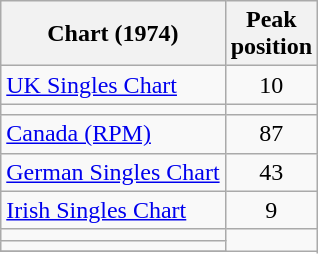<table class="wikitable sortable">
<tr>
<th align="left">Chart (1974)</th>
<th align="center">Peak<br>position</th>
</tr>
<tr>
<td align="left"><a href='#'>UK Singles Chart</a></td>
<td align="center">10</td>
</tr>
<tr>
<td></td>
</tr>
<tr>
<td align="left"><a href='#'>Canada (RPM)</a></td>
<td align="center">87</td>
</tr>
<tr>
<td align="left"><a href='#'>German Singles Chart</a></td>
<td align="center">43</td>
</tr>
<tr>
<td align="left"><a href='#'>Irish Singles Chart</a></td>
<td align="center">9</td>
</tr>
<tr>
<td></td>
</tr>
<tr>
<td></td>
</tr>
<tr>
</tr>
</table>
